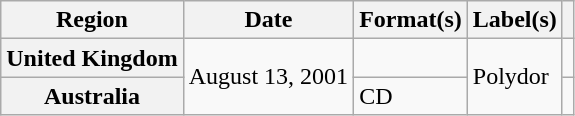<table class="wikitable plainrowheaders">
<tr>
<th scope="col">Region</th>
<th scope="col">Date</th>
<th scope="col">Format(s)</th>
<th scope="col">Label(s)</th>
<th scope="col"></th>
</tr>
<tr>
<th scope="row">United Kingdom</th>
<td rowspan="2">August 13, 2001</td>
<td></td>
<td rowspan="2">Polydor</td>
<td align="center"></td>
</tr>
<tr>
<th scope="row">Australia</th>
<td>CD</td>
<td align="center"></td>
</tr>
</table>
